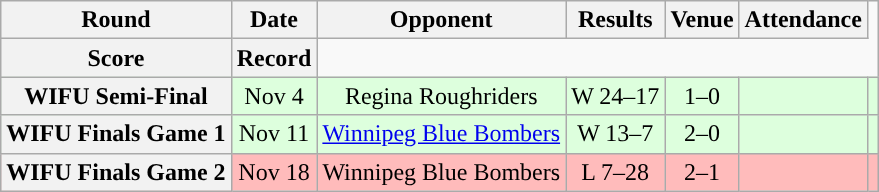<table class="wikitable" style="text-align:center">
<tr>
<th>Round</th>
<th>Date</th>
<th>Opponent</th>
<th>Results</th>
<th>Venue</th>
<th>Attendance</th>
</tr>
<tr>
<th>Score</th>
<th>Record</th>
</tr>
<tr style="background:#ddffdd">
<th>WIFU Semi-Final</th>
<td>Nov 4</td>
<td>Regina Roughriders</td>
<td>W 24–17</td>
<td>1–0</td>
<td></td>
<td></td>
</tr>
<tr style="background:#ddffdd">
<th>WIFU Finals Game 1</th>
<td>Nov 11</td>
<td><a href='#'>Winnipeg Blue Bombers</a></td>
<td>W 13–7</td>
<td>2–0</td>
<td></td>
<td></td>
</tr>
<tr style="background:#ffbbbb">
<th>WIFU Finals Game 2</th>
<td>Nov 18</td>
<td>Winnipeg Blue Bombers</td>
<td>L 7–28</td>
<td>2–1</td>
<td></td>
<td></td>
</tr>
</table>
